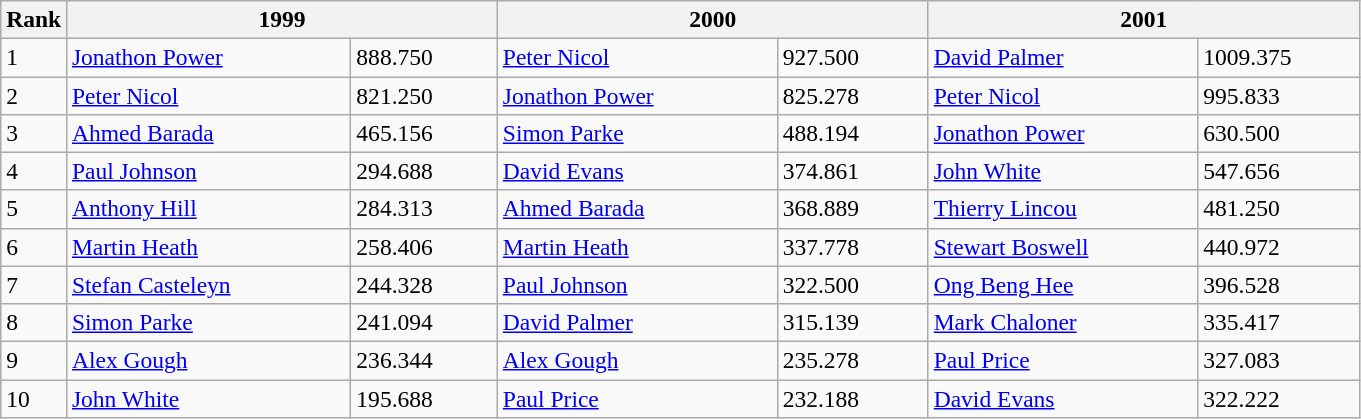<table class=wikitable style="font-size:98%;">
<tr>
<th>Rank</th>
<th colspan="2" style="width:280px;">1999</th>
<th colspan="2" style="width:280px;">2000</th>
<th colspan="2" style="width:280px;">2001</th>
</tr>
<tr>
<td>1</td>
<td> <a href='#'>Jonathon Power</a></td>
<td>888.750</td>
<td> <a href='#'>Peter Nicol</a></td>
<td>927.500</td>
<td> <a href='#'>David Palmer</a></td>
<td>1009.375</td>
</tr>
<tr>
<td>2</td>
<td> <a href='#'>Peter Nicol</a></td>
<td>821.250</td>
<td> <a href='#'>Jonathon Power</a></td>
<td>825.278</td>
<td> <a href='#'>Peter Nicol</a></td>
<td>995.833</td>
</tr>
<tr>
<td>3</td>
<td> <a href='#'>Ahmed Barada</a></td>
<td>465.156</td>
<td> <a href='#'>Simon Parke</a></td>
<td>488.194</td>
<td> <a href='#'>Jonathon Power</a></td>
<td>630.500</td>
</tr>
<tr>
<td>4</td>
<td> <a href='#'>Paul Johnson</a></td>
<td>294.688</td>
<td> <a href='#'>David Evans</a></td>
<td>374.861</td>
<td> <a href='#'>John White</a></td>
<td>547.656</td>
</tr>
<tr>
<td>5</td>
<td> <a href='#'>Anthony Hill</a></td>
<td>284.313</td>
<td> <a href='#'>Ahmed Barada</a></td>
<td>368.889</td>
<td> <a href='#'>Thierry Lincou</a></td>
<td>481.250</td>
</tr>
<tr>
<td>6</td>
<td> <a href='#'>Martin Heath</a></td>
<td>258.406</td>
<td> <a href='#'>Martin Heath</a></td>
<td>337.778</td>
<td> <a href='#'>Stewart Boswell</a></td>
<td>440.972</td>
</tr>
<tr>
<td>7</td>
<td> <a href='#'>Stefan Casteleyn</a></td>
<td>244.328</td>
<td> <a href='#'>Paul Johnson</a></td>
<td>322.500</td>
<td> <a href='#'>Ong Beng Hee</a></td>
<td>396.528</td>
</tr>
<tr>
<td>8</td>
<td> <a href='#'>Simon Parke</a></td>
<td>241.094</td>
<td> <a href='#'>David Palmer</a></td>
<td>315.139</td>
<td> <a href='#'>Mark Chaloner</a></td>
<td>335.417</td>
</tr>
<tr>
<td>9</td>
<td> <a href='#'>Alex Gough</a></td>
<td>236.344</td>
<td> <a href='#'>Alex Gough</a></td>
<td>235.278</td>
<td> <a href='#'>Paul Price</a></td>
<td>327.083</td>
</tr>
<tr>
<td>10</td>
<td> <a href='#'>John White</a></td>
<td>195.688</td>
<td> <a href='#'>Paul Price</a></td>
<td>232.188</td>
<td> <a href='#'>David Evans</a></td>
<td>322.222</td>
</tr>
</table>
